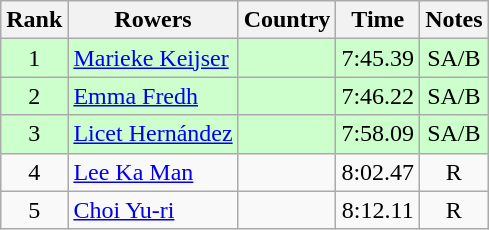<table class="wikitable" style="text-align:center">
<tr>
<th>Rank</th>
<th>Rowers</th>
<th>Country</th>
<th>Time</th>
<th>Notes</th>
</tr>
<tr bgcolor=ccffcc>
<td>1</td>
<td align="left"><a href='#'>Marieke Keijser</a></td>
<td align="left"></td>
<td>7:45.39</td>
<td>SA/B</td>
</tr>
<tr bgcolor=ccffcc>
<td>2</td>
<td align="left"><a href='#'>Emma Fredh</a></td>
<td align="left"></td>
<td>7:46.22</td>
<td>SA/B</td>
</tr>
<tr bgcolor=ccffcc>
<td>3</td>
<td align="left"><a href='#'>Licet Hernández</a></td>
<td align="left"></td>
<td>7:58.09</td>
<td>SA/B</td>
</tr>
<tr>
<td>4</td>
<td align="left"><a href='#'>Lee Ka Man</a></td>
<td align="left"></td>
<td>8:02.47</td>
<td>R</td>
</tr>
<tr>
<td>5</td>
<td align="left"><a href='#'>Choi Yu-ri</a></td>
<td align="left"></td>
<td>8:12.11</td>
<td>R</td>
</tr>
</table>
